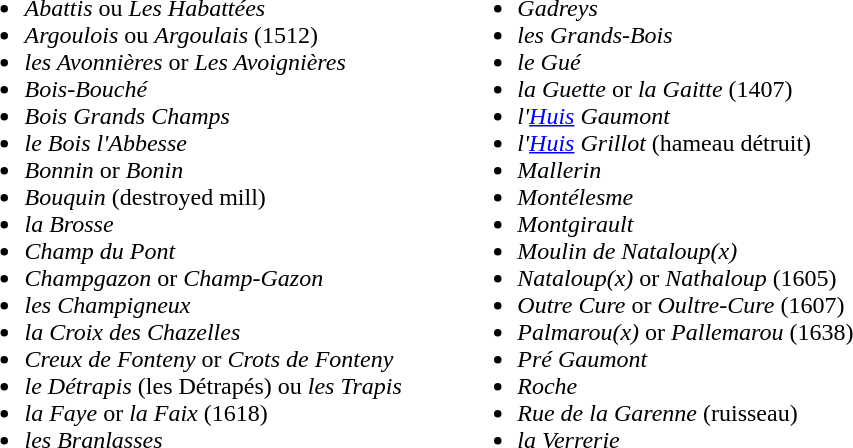<table>
<tr>
<td valign=top><br><ul><li><em>Abattis</em> ou <em>Les Habattées</em></li><li><em>Argoulois</em> ou <em>Argoulais</em> (1512)</li><li><em>les Avonnières</em> or <em>Les Avoignières</em></li><li><em>Bois-Bouché</em></li><li><em>Bois Grands Champs</em></li><li><em>le Bois l'Abbesse</em></li><li><em>Bonnin</em> or <em>Bonin</em></li><li><em>Bouquin</em> (destroyed mill)</li><li><em>la Brosse</em></li><li><em>Champ du Pont</em></li><li><em>Champgazon</em> or <em>Champ-Gazon</em></li><li><em>les Champigneux</em></li><li><em>la Croix des Chazelles</em></li><li><em>Creux de Fonteny</em> or <em>Crots de Fonteny</em></li><li><em>le Détrapis</em> (les Détrapés) ou <em>les Trapis</em></li><li><em>la Faye</em> or <em>la Faix</em> (1618)</li><li><em>les Branlasses</em></li></ul></td>
<td valign=top width=25px></td>
<td></td>
<td valign=top><br><ul><li><em>Gadreys</em></li><li><em>les Grands-Bois</em></li><li><em>le Gué</em></li><li><em>la Guette</em> or <em>la Gaitte</em> (1407)</li><li><em>l'<a href='#'>Huis</a> Gaumont</em></li><li><em>l'<a href='#'>Huis</a> Grillot</em> (hameau détruit)</li><li><em>Mallerin</em></li><li><em>Montélesme</em></li><li><em>Montgirault</em></li><li><em>Moulin de Nataloup(x)</em></li><li><em>Nataloup(x)</em> or <em>Nathaloup</em> (1605)</li><li><em>Outre Cure</em> or <em>Oultre-Cure</em> (1607)</li><li><em>Palmarou(x)</em> or <em>Pallemarou</em> (1638)</li><li><em>Pré Gaumont</em></li><li><em>Roche</em></li><li><em>Rue de la Garenne</em> (ruisseau)</li><li><em>la Verrerie</em></li></ul></td>
</tr>
</table>
